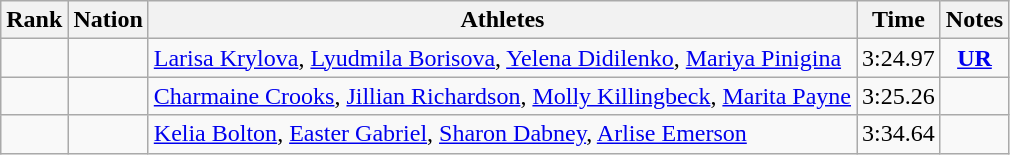<table class="wikitable sortable" style="text-align:center">
<tr>
<th>Rank</th>
<th>Nation</th>
<th>Athletes</th>
<th>Time</th>
<th>Notes</th>
</tr>
<tr>
<td></td>
<td align=left></td>
<td align=left><a href='#'>Larisa Krylova</a>, <a href='#'>Lyudmila Borisova</a>, <a href='#'>Yelena Didilenko</a>, <a href='#'>Mariya Pinigina</a></td>
<td>3:24.97</td>
<td><strong><a href='#'>UR</a></strong></td>
</tr>
<tr>
<td></td>
<td align=left></td>
<td align=left><a href='#'>Charmaine Crooks</a>, <a href='#'>Jillian Richardson</a>, <a href='#'>Molly Killingbeck</a>, <a href='#'>Marita Payne</a></td>
<td>3:25.26</td>
<td></td>
</tr>
<tr>
<td></td>
<td align=left></td>
<td align=left><a href='#'>Kelia Bolton</a>, <a href='#'>Easter Gabriel</a>, <a href='#'>Sharon Dabney</a>, <a href='#'>Arlise Emerson</a></td>
<td>3:34.64</td>
<td></td>
</tr>
</table>
